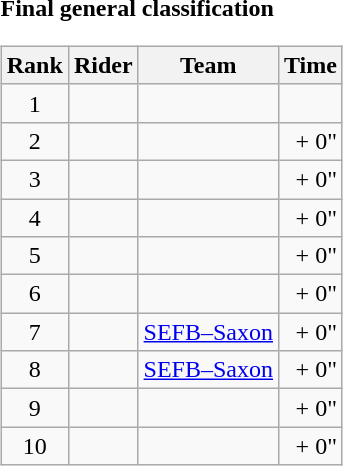<table>
<tr>
<td><strong>Final general classification</strong><br><table class="wikitable">
<tr>
<th scope="col">Rank</th>
<th scope="col">Rider</th>
<th scope="col">Team</th>
<th scope="col">Time</th>
</tr>
<tr>
<td style="text-align:center;">1</td>
<td></td>
<td></td>
<td style="text-align:right;"></td>
</tr>
<tr>
<td style="text-align:center;">2</td>
<td></td>
<td></td>
<td style="text-align:right;">+ 0"</td>
</tr>
<tr>
<td style="text-align:center;">3</td>
<td></td>
<td></td>
<td style="text-align:right;">+ 0"</td>
</tr>
<tr>
<td style="text-align:center;">4</td>
<td></td>
<td></td>
<td style="text-align:right;">+ 0"</td>
</tr>
<tr>
<td style="text-align:center;">5</td>
<td></td>
<td></td>
<td style="text-align:right;">+ 0"</td>
</tr>
<tr>
<td style="text-align:center;">6</td>
<td></td>
<td></td>
<td style="text-align:right;">+ 0"</td>
</tr>
<tr>
<td style="text-align:center;">7</td>
<td></td>
<td><a href='#'>SEFB–Saxon</a></td>
<td style="text-align:right;">+ 0"</td>
</tr>
<tr>
<td style="text-align:center;">8</td>
<td></td>
<td><a href='#'>SEFB–Saxon</a></td>
<td style="text-align:right;">+ 0"</td>
</tr>
<tr>
<td style="text-align:center;">9</td>
<td></td>
<td></td>
<td style="text-align:right;">+ 0"</td>
</tr>
<tr>
<td style="text-align:center;">10</td>
<td></td>
<td></td>
<td style="text-align:right;">+ 0"</td>
</tr>
</table>
</td>
</tr>
</table>
